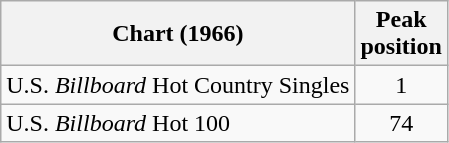<table class="wikitable sortable">
<tr>
<th align="left">Chart (1966)</th>
<th align="center">Peak<br>position</th>
</tr>
<tr>
<td align="left">U.S. <em>Billboard</em> Hot Country Singles</td>
<td align="center">1</td>
</tr>
<tr>
<td align="left">U.S. <em>Billboard</em> Hot 100</td>
<td align="center">74</td>
</tr>
</table>
